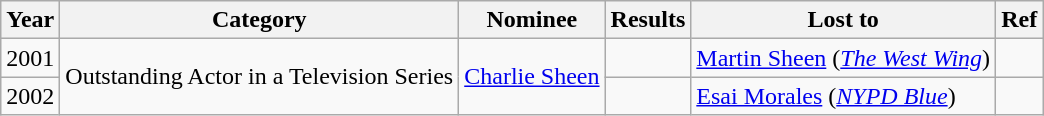<table class="wikitable">
<tr>
<th>Year</th>
<th>Category</th>
<th>Nominee</th>
<th>Results</th>
<th>Lost to</th>
<th>Ref</th>
</tr>
<tr>
<td>2001</td>
<td rowspan="2">Outstanding Actor in a Television Series</td>
<td rowspan="2"><a href='#'>Charlie Sheen</a></td>
<td></td>
<td><a href='#'>Martin Sheen</a> (<em><a href='#'>The West Wing</a></em>)</td>
<td></td>
</tr>
<tr>
<td>2002</td>
<td></td>
<td><a href='#'>Esai Morales</a> (<em><a href='#'>NYPD Blue</a></em>)</td>
<td></td>
</tr>
</table>
